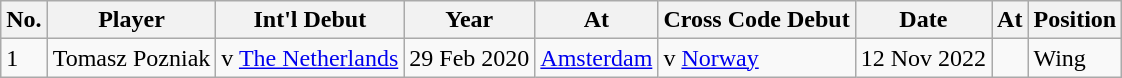<table class="wikitable" align="center">
<tr>
<th>No.</th>
<th>Player</th>
<th>Int'l Debut</th>
<th>Year</th>
<th>At</th>
<th>Cross Code Debut</th>
<th>Date</th>
<th>At</th>
<th>Position</th>
</tr>
<tr>
<td>1</td>
<td>Tomasz Pozniak</td>
<td> v <a href='#'>The Netherlands</a></td>
<td>29 Feb 2020</td>
<td><a href='#'>Amsterdam</a></td>
<td> v <a href='#'>Norway</a></td>
<td>12 Nov 2022</td>
<td></td>
<td>Wing</td>
</tr>
</table>
